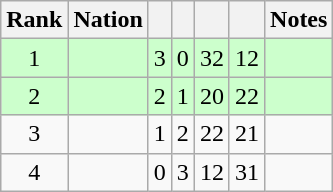<table class="wikitable sortable" style="text-align: center;">
<tr>
<th>Rank</th>
<th>Nation</th>
<th></th>
<th></th>
<th></th>
<th></th>
<th>Notes</th>
</tr>
<tr style="background:#cfc;">
<td>1</td>
<td align=left></td>
<td>3</td>
<td>0</td>
<td>32</td>
<td>12</td>
<td></td>
</tr>
<tr style="background:#cfc;">
<td>2</td>
<td align=left></td>
<td>2</td>
<td>1</td>
<td>20</td>
<td>22</td>
<td></td>
</tr>
<tr>
<td>3</td>
<td align=left></td>
<td>1</td>
<td>2</td>
<td>22</td>
<td>21</td>
<td></td>
</tr>
<tr>
<td>4</td>
<td align=left></td>
<td>0</td>
<td>3</td>
<td>12</td>
<td>31</td>
<td></td>
</tr>
</table>
